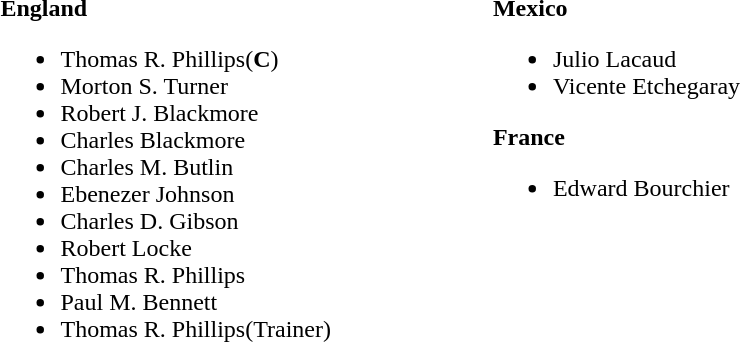<table>
<tr>
<td valign="top"><br><strong>England</strong><ul><li>Thomas R. Phillips(<strong>C</strong>)</li><li>Morton S. Turner</li><li>Robert J. Blackmore</li><li>Charles Blackmore</li><li>Charles M. Butlin</li><li>Ebenezer Johnson</li><li>Charles D. Gibson</li><li>Robert Locke</li><li>Thomas R. Phillips</li><li>Paul M. Bennett</li><li>Thomas R. Phillips(Trainer)</li></ul></td>
<td width="100"> </td>
<td valign="top"><br><strong>Mexico</strong><ul><li>Julio Lacaud</li><li>Vicente Etchegaray</li></ul><strong>France</strong><ul><li> Edward Bourchier</li></ul></td>
</tr>
</table>
